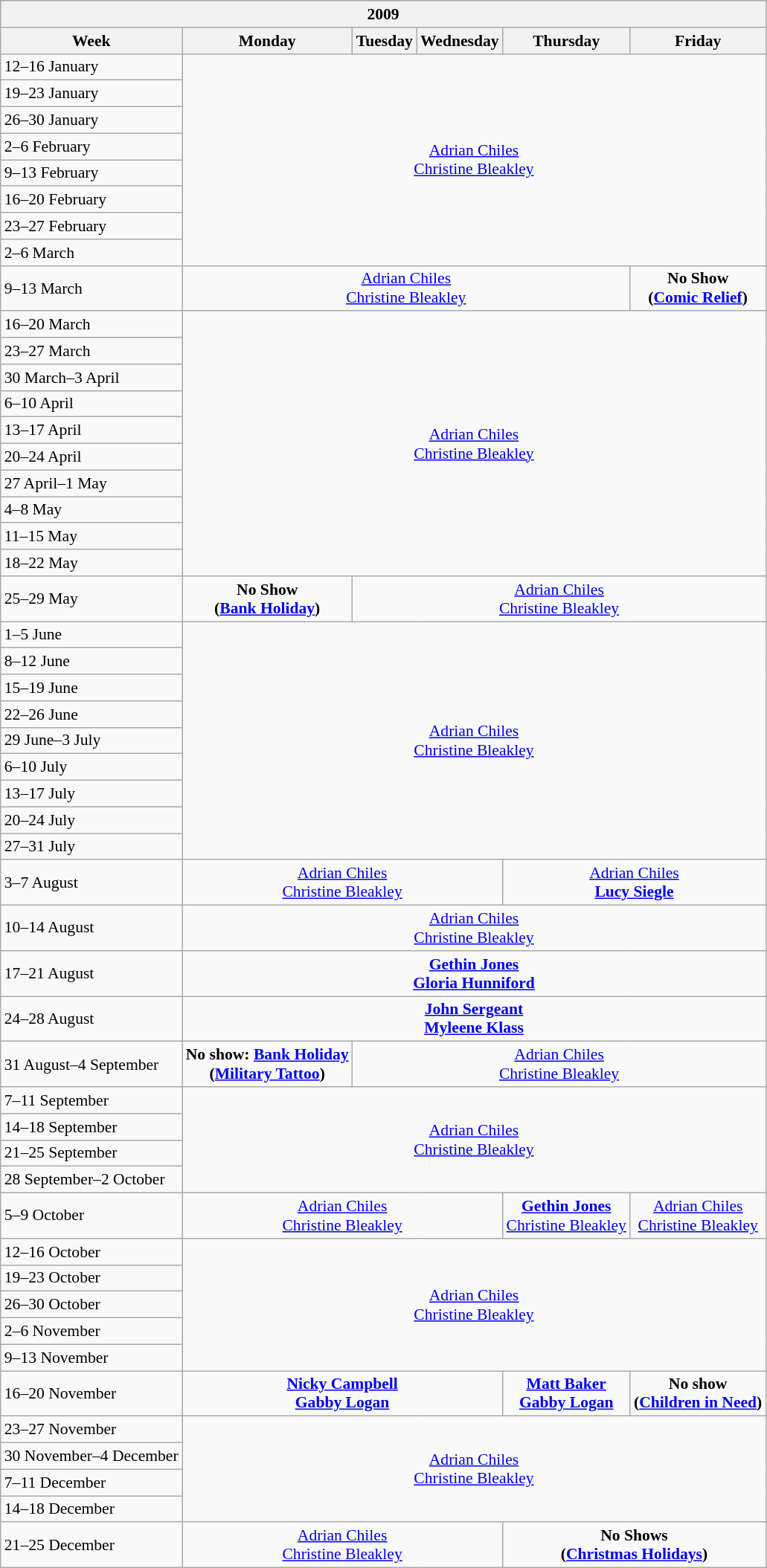<table class="wikitable mw-collapsible" style="border:1px #aaa solid; font-size:90%;">
<tr style="text-align:center; background:#b0c4de;">
<th colspan=6>2009</th>
</tr>
<tr>
<th>Week</th>
<th>Monday</th>
<th>Tuesday</th>
<th>Wednesday</th>
<th>Thursday</th>
<th>Friday</th>
</tr>
<tr>
<td>12–16 January</td>
<td rowspan="8" colspan="5" style="text-align:center;"><a href='#'>Adrian Chiles</a> <br><a href='#'>Christine Bleakley</a></td>
</tr>
<tr>
<td>19–23 January</td>
</tr>
<tr>
<td>26–30 January</td>
</tr>
<tr>
<td>2–6 February</td>
</tr>
<tr>
<td>9–13 February</td>
</tr>
<tr>
<td>16–20 February</td>
</tr>
<tr>
<td>23–27 February</td>
</tr>
<tr>
<td>2–6 March</td>
</tr>
<tr>
<td>9–13 March</td>
<td colspan="4" style="text-align:center;"><a href='#'>Adrian Chiles</a> <br><a href='#'>Christine Bleakley</a></td>
<td style="text-align:center;"><strong>No Show<br>(<a href='#'>Comic Relief</a>)</strong></td>
</tr>
<tr>
<td>16–20 March</td>
<td rowspan="10" colspan="5" style="text-align:center;"><a href='#'>Adrian Chiles</a> <br><a href='#'>Christine Bleakley</a></td>
</tr>
<tr>
<td>23–27 March</td>
</tr>
<tr>
<td>30 March–3 April</td>
</tr>
<tr>
<td>6–10 April</td>
</tr>
<tr>
<td>13–17 April</td>
</tr>
<tr>
<td>20–24 April</td>
</tr>
<tr>
<td>27 April–1 May</td>
</tr>
<tr>
<td>4–8 May</td>
</tr>
<tr>
<td>11–15 May</td>
</tr>
<tr>
<td>18–22 May</td>
</tr>
<tr>
<td>25–29 May</td>
<td style="text-align:center;"><strong>No Show<br>(<a href='#'>Bank Holiday</a>)</strong></td>
<td colspan="4" style="text-align:center;"><a href='#'>Adrian Chiles</a> <br><a href='#'>Christine Bleakley</a></td>
</tr>
<tr>
<td>1–5 June</td>
<td rowspan="9" colspan="5" style="text-align:center;"><a href='#'>Adrian Chiles</a> <br><a href='#'>Christine Bleakley</a></td>
</tr>
<tr>
<td>8–12 June</td>
</tr>
<tr>
<td>15–19 June</td>
</tr>
<tr>
<td>22–26 June</td>
</tr>
<tr>
<td>29 June–3 July</td>
</tr>
<tr>
<td>6–10 July</td>
</tr>
<tr>
<td>13–17 July</td>
</tr>
<tr>
<td>20–24 July</td>
</tr>
<tr>
<td>27–31 July</td>
</tr>
<tr>
<td>3–7 August</td>
<td colspan="3" style="text-align:center;"><a href='#'>Adrian Chiles</a> <br><a href='#'>Christine Bleakley</a></td>
<td colspan="2" style="text-align:center;"><a href='#'>Adrian Chiles</a> <br><strong><a href='#'>Lucy Siegle</a></strong></td>
</tr>
<tr>
<td>10–14 August</td>
<td colspan="5" style="text-align:center;"><a href='#'>Adrian Chiles</a> <br><a href='#'>Christine Bleakley</a></td>
</tr>
<tr>
<td>17–21 August</td>
<td colspan="5" style="text-align:center;"><strong><a href='#'>Gethin Jones</a></strong> <br><strong><a href='#'>Gloria Hunniford</a></strong></td>
</tr>
<tr>
<td>24–28 August</td>
<td colspan="5" style="text-align:center;"><strong><a href='#'>John Sergeant</a></strong> <br><strong><a href='#'>Myleene Klass</a></strong></td>
</tr>
<tr>
<td>31 August–4 September</td>
<td style="text-align:center;"><strong>No show: <a href='#'>Bank Holiday</a><br>(<a href='#'>Military Tattoo</a>)</strong></td>
<td colspan="4" style="text-align:center;"><a href='#'>Adrian Chiles</a> <br><a href='#'>Christine Bleakley</a></td>
</tr>
<tr>
<td>7–11 September</td>
<td rowspan="4" colspan="5" style="text-align:center;"><a href='#'>Adrian Chiles</a> <br><a href='#'>Christine Bleakley</a></td>
</tr>
<tr>
<td>14–18 September</td>
</tr>
<tr>
<td>21–25 September</td>
</tr>
<tr>
<td>28 September–2 October</td>
</tr>
<tr>
<td>5–9 October</td>
<td colspan="3" style="text-align:center;"><a href='#'>Adrian Chiles</a> <br><a href='#'>Christine Bleakley</a></td>
<td style="text-align:center;"><strong><a href='#'>Gethin Jones</a></strong> <br><a href='#'>Christine Bleakley</a></td>
<td style="text-align:center;"><a href='#'>Adrian Chiles</a> <br><a href='#'>Christine Bleakley</a></td>
</tr>
<tr>
<td>12–16 October</td>
<td rowspan="5" colspan="5" style="text-align:center;"><a href='#'>Adrian Chiles</a> <br><a href='#'>Christine Bleakley</a></td>
</tr>
<tr>
<td>19–23 October</td>
</tr>
<tr>
<td>26–30 October</td>
</tr>
<tr>
<td>2–6 November</td>
</tr>
<tr>
<td>9–13 November</td>
</tr>
<tr>
<td>16–20 November</td>
<td colspan="3" style="text-align:center;"><strong><a href='#'>Nicky Campbell</a></strong> <br><strong><a href='#'>Gabby Logan</a></strong></td>
<td style="text-align:center;"><strong><a href='#'>Matt Baker</a></strong> <br><strong><a href='#'>Gabby Logan</a></strong></td>
<td style="text-align:center;"><strong>No show<br>(<a href='#'>Children in Need</a>)</strong></td>
</tr>
<tr>
<td>23–27 November</td>
<td rowspan="4" colspan="5" style="text-align:center;"><a href='#'>Adrian Chiles</a> <br><a href='#'>Christine Bleakley</a></td>
</tr>
<tr>
<td>30 November–4 December</td>
</tr>
<tr>
<td>7–11 December</td>
</tr>
<tr>
<td>14–18 December</td>
</tr>
<tr>
<td>21–25 December</td>
<td colspan="3" style="text-align:center;"><a href='#'>Adrian Chiles</a> <br><a href='#'>Christine Bleakley</a></td>
<td colspan="2" style="text-align:center;"><strong>No Shows<br>(<a href='#'>Christmas Holidays</a>)</strong></td>
</tr>
</table>
